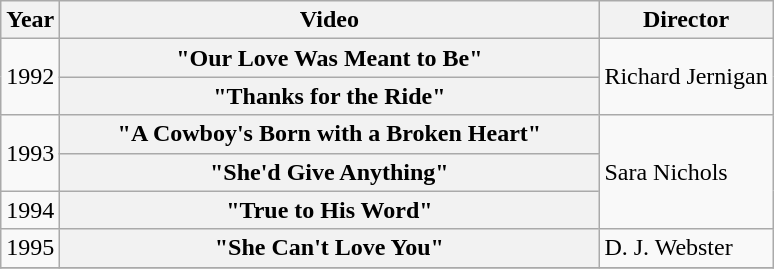<table class="wikitable plainrowheaders">
<tr>
<th>Year</th>
<th style="width:22em;">Video</th>
<th>Director</th>
</tr>
<tr>
<td rowspan="2">1992</td>
<th scope="row">"Our Love Was Meant to Be"</th>
<td rowspan="2">Richard Jernigan</td>
</tr>
<tr>
<th scope="row">"Thanks for the Ride"</th>
</tr>
<tr>
<td rowspan="2">1993</td>
<th scope="row">"A Cowboy's Born with a Broken Heart"</th>
<td rowspan="3">Sara Nichols</td>
</tr>
<tr>
<th scope="row">"She'd Give Anything"</th>
</tr>
<tr>
<td>1994</td>
<th scope="row">"True to His Word"</th>
</tr>
<tr>
<td>1995</td>
<th scope="row">"She Can't Love You"</th>
<td>D. J. Webster</td>
</tr>
<tr>
</tr>
</table>
